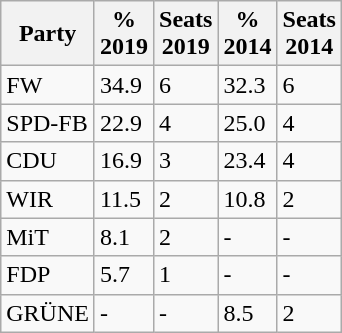<table class="wikitable">
<tr>
<th>Party</th>
<th>%<br>2019</th>
<th>Seats<br>2019</th>
<th>%<br>2014</th>
<th>Seats<br>2014</th>
</tr>
<tr>
<td>FW</td>
<td>34.9</td>
<td>6</td>
<td>32.3</td>
<td>6</td>
</tr>
<tr>
<td>SPD-FB</td>
<td>22.9</td>
<td>4</td>
<td>25.0</td>
<td>4</td>
</tr>
<tr>
<td>CDU</td>
<td>16.9</td>
<td>3</td>
<td>23.4</td>
<td>4</td>
</tr>
<tr>
<td>WIR</td>
<td>11.5</td>
<td>2</td>
<td>10.8</td>
<td>2</td>
</tr>
<tr>
<td>MiT</td>
<td>8.1</td>
<td>2</td>
<td>-</td>
<td>-</td>
</tr>
<tr>
<td>FDP</td>
<td>5.7</td>
<td>1</td>
<td>-</td>
<td>-</td>
</tr>
<tr>
<td>GRÜNE</td>
<td>-</td>
<td>-</td>
<td>8.5</td>
<td>2</td>
</tr>
</table>
